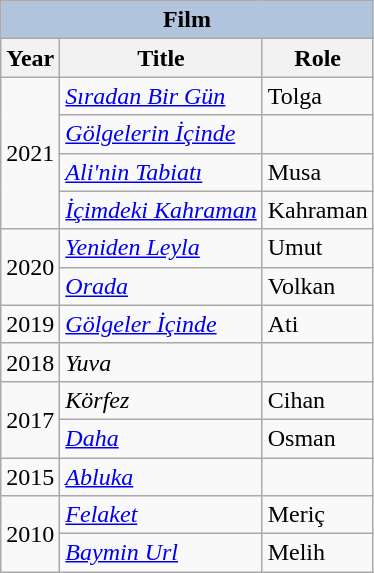<table class="wikitable">
<tr>
<th colspan="3" style="background:LightSteelBlue">Film</th>
</tr>
<tr>
<th>Year</th>
<th>Title</th>
<th>Role</th>
</tr>
<tr>
<td rowspan=4>2021</td>
<td><em><a href='#'>Sıradan Bir Gün</a></em></td>
<td>Tolga</td>
</tr>
<tr>
<td><em><a href='#'>Gölgelerin İçinde</a></em></td>
<td></td>
</tr>
<tr>
<td><em><a href='#'>Ali'nin Tabiatı</a></em></td>
<td>Musa</td>
</tr>
<tr>
<td><em><a href='#'>İçimdeki Kahraman</a></em></td>
<td>Kahraman</td>
</tr>
<tr>
<td rowspan=2>2020</td>
<td><em><a href='#'>Yeniden Leyla</a></em></td>
<td>Umut</td>
</tr>
<tr>
<td><em><a href='#'>Orada</a></em></td>
<td>Volkan</td>
</tr>
<tr>
<td>2019</td>
<td><em><a href='#'>Gölgeler İçinde</a></em></td>
<td>Ati</td>
</tr>
<tr>
<td>2018</td>
<td><em>Yuva</em></td>
<td></td>
</tr>
<tr>
<td rowspan=2>2017</td>
<td><em>Körfez</em></td>
<td>Cihan</td>
</tr>
<tr>
<td><em><a href='#'>Daha</a></em></td>
<td>Osman</td>
</tr>
<tr>
<td>2015</td>
<td><em><a href='#'>Abluka</a></em></td>
<td></td>
</tr>
<tr>
<td rowspan=2>2010</td>
<td><em><a href='#'>Felaket</a></em></td>
<td>Meriç</td>
</tr>
<tr>
<td><em><a href='#'>Baymin Url</a></em></td>
<td>Melih</td>
</tr>
</table>
